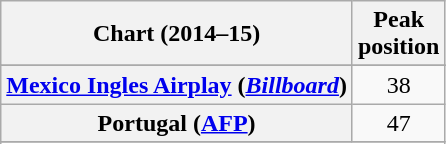<table class="wikitable sortable plainrowheaders" style="text-align:center;">
<tr>
<th scope="col">Chart (2014–15)</th>
<th scope="col">Peak<br>position</th>
</tr>
<tr>
</tr>
<tr>
</tr>
<tr>
</tr>
<tr>
<th scope="row"><a href='#'>Mexico Ingles Airplay</a> (<em><a href='#'>Billboard</a></em>)</th>
<td>38</td>
</tr>
<tr>
<th scope="row">Portugal (<a href='#'>AFP</a>)</th>
<td>47</td>
</tr>
<tr>
</tr>
<tr>
</tr>
<tr>
</tr>
<tr>
</tr>
<tr>
</tr>
<tr>
</tr>
</table>
